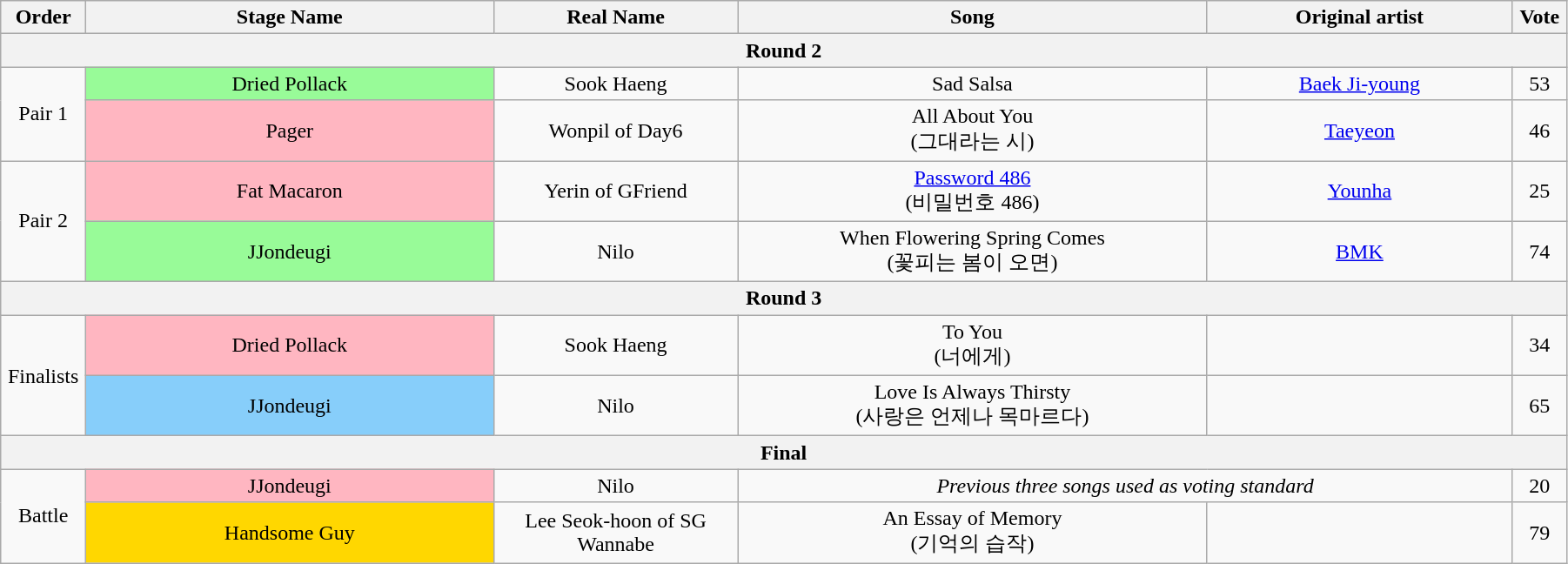<table class="wikitable" style="text-align:center; width:95%;">
<tr>
<th style="width:1%;">Order</th>
<th style="width:20%;">Stage Name</th>
<th style="width:12%;">Real Name</th>
<th style="width:23%;">Song</th>
<th style="width:15%;">Original artist</th>
<th style="width:1%;">Vote</th>
</tr>
<tr>
<th colspan=6>Round 2</th>
</tr>
<tr>
<td rowspan=2>Pair 1</td>
<td bgcolor="palegreen">Dried Pollack</td>
<td>Sook Haeng</td>
<td>Sad Salsa</td>
<td><a href='#'>Baek Ji-young</a></td>
<td>53</td>
</tr>
<tr>
<td bgcolor="lightpink">Pager</td>
<td>Wonpil of Day6</td>
<td>All About You<br>(그대라는 시)<br></td>
<td><a href='#'>Taeyeon</a></td>
<td>46</td>
</tr>
<tr>
<td rowspan=2>Pair 2</td>
<td bgcolor="lightpink">Fat Macaron</td>
<td>Yerin of GFriend</td>
<td><a href='#'>Password 486</a><br>(비밀번호 486)</td>
<td><a href='#'>Younha</a></td>
<td>25</td>
</tr>
<tr>
<td bgcolor="palegreen">JJondeugi</td>
<td>Nilo</td>
<td>When Flowering Spring Comes<br>(꽃피는 봄이 오면)</td>
<td><a href='#'>BMK</a></td>
<td>74</td>
</tr>
<tr>
<th colspan=6>Round 3</th>
</tr>
<tr>
<td rowspan=2>Finalists</td>
<td bgcolor="lightpink">Dried Pollack</td>
<td>Sook Haeng</td>
<td>To You<br>(너에게)</td>
<td></td>
<td>34</td>
</tr>
<tr>
<td bgcolor="lightskyblue">JJondeugi</td>
<td>Nilo</td>
<td>Love Is Always Thirsty<br>(사랑은 언제나 목마르다)</td>
<td></td>
<td>65</td>
</tr>
<tr>
<th colspan=6>Final</th>
</tr>
<tr>
<td rowspan=2>Battle</td>
<td bgcolor="lightpink">JJondeugi</td>
<td>Nilo</td>
<td colspan=2><em>Previous three songs used as voting standard</em></td>
<td>20</td>
</tr>
<tr>
<td bgcolor="gold">Handsome Guy</td>
<td>Lee Seok-hoon of SG Wannabe</td>
<td>An Essay of Memory<br>(기억의 습작)</td>
<td></td>
<td>79</td>
</tr>
</table>
